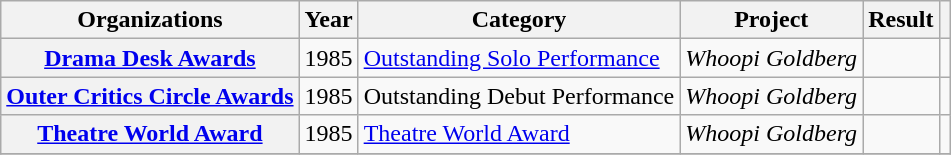<table class= "wikitable plainrowheaders sortable">
<tr>
<th>Organizations</th>
<th scope="col">Year</th>
<th scope="col">Category</th>
<th scope="col">Project</th>
<th scope="col">Result</th>
<th scope="col" class="unsortable"></th>
</tr>
<tr>
<th scope="row" rowspan="1"><a href='#'>Drama Desk Awards</a></th>
<td style="text-align:center;">1985</td>
<td><a href='#'>Outstanding Solo Performance</a></td>
<td><em>Whoopi Goldberg</em></td>
<td></td>
<td></td>
</tr>
<tr>
<th scope="row" rowspan="1"><a href='#'>Outer Critics Circle Awards</a></th>
<td style="text-align:center;">1985</td>
<td>Outstanding Debut Performance</td>
<td><em>Whoopi Goldberg</em></td>
<td></td>
<td></td>
</tr>
<tr>
<th scope="row" rowspan="1"><a href='#'>Theatre World Award</a></th>
<td style="text-align:center;">1985</td>
<td><a href='#'>Theatre World Award</a></td>
<td><em>Whoopi Goldberg</em></td>
<td></td>
<td></td>
</tr>
<tr>
</tr>
</table>
